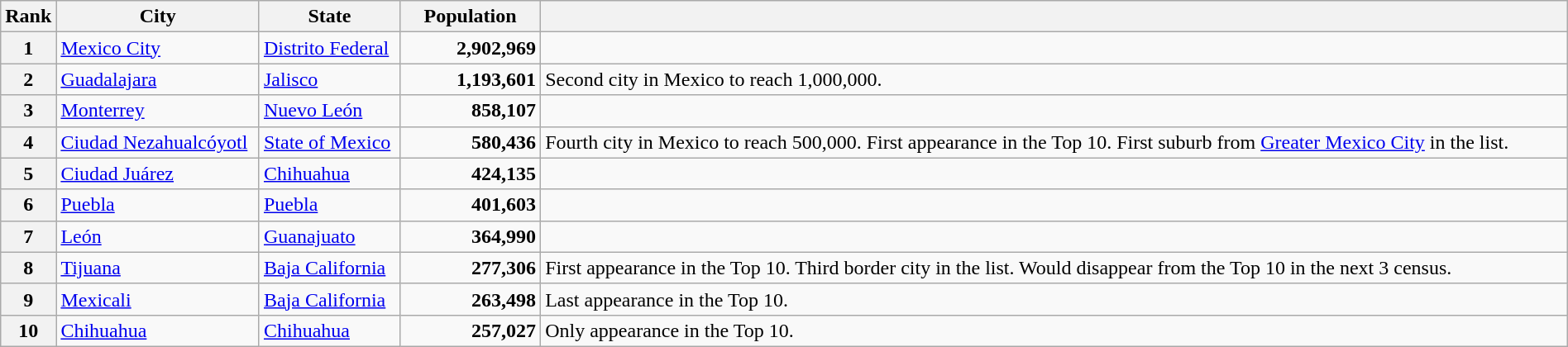<table class="wikitable plainrowheaders"  style="width:100%; width:100%;">
<tr>
<th scope="col" style="width:3%;">Rank</th>
<th scope="col" style="width:13%;">City</th>
<th scope="col" style="width:9%;">State</th>
<th scope="col" style="width:9%;">Population</th>
<th scope="col" style="width:66%;"></th>
</tr>
<tr>
<th scope="row">1</th>
<td><a href='#'>Mexico City</a></td>
<td><a href='#'>Distrito Federal</a></td>
<td align="right"><strong>2,902,969</strong></td>
<td></td>
</tr>
<tr>
<th scope="row">2</th>
<td><a href='#'>Guadalajara</a></td>
<td><a href='#'>Jalisco</a></td>
<td align="right"><strong>1,193,601</strong></td>
<td>Second city in Mexico to reach 1,000,000.</td>
</tr>
<tr>
<th scope="row">3</th>
<td><a href='#'>Monterrey</a></td>
<td><a href='#'>Nuevo León</a></td>
<td align="right"><strong>858,107</strong></td>
<td></td>
</tr>
<tr>
<th scope="row">4</th>
<td><a href='#'>Ciudad Nezahualcóyotl</a></td>
<td><a href='#'>State of Mexico</a></td>
<td align="right"><strong>580,436</strong></td>
<td>Fourth city in Mexico to reach 500,000. First appearance in the Top 10. First suburb from <a href='#'>Greater Mexico City</a> in the list.</td>
</tr>
<tr>
<th scope="row">5</th>
<td><a href='#'>Ciudad Juárez</a></td>
<td><a href='#'>Chihuahua</a></td>
<td align="right"><strong>424,135</strong></td>
<td></td>
</tr>
<tr>
<th scope="row">6</th>
<td><a href='#'>Puebla</a></td>
<td><a href='#'>Puebla</a></td>
<td align="right"><strong>401,603</strong></td>
<td></td>
</tr>
<tr>
<th scope="row">7</th>
<td><a href='#'>León</a></td>
<td><a href='#'>Guanajuato</a></td>
<td align="right"><strong>364,990</strong></td>
<td></td>
</tr>
<tr>
<th scope="row">8</th>
<td><a href='#'>Tijuana</a></td>
<td><a href='#'>Baja California</a></td>
<td align="right"><strong>277,306</strong></td>
<td>First appearance in the Top 10. Third border city in the list. Would disappear from the Top 10 in the next 3 census.</td>
</tr>
<tr>
<th scope="row">9</th>
<td><a href='#'>Mexicali</a></td>
<td><a href='#'>Baja California</a></td>
<td align="right"><strong>263,498</strong></td>
<td>Last appearance in the Top 10.</td>
</tr>
<tr>
<th scope="row">10</th>
<td><a href='#'>Chihuahua</a></td>
<td><a href='#'>Chihuahua</a></td>
<td align="right"><strong>257,027</strong></td>
<td>Only appearance in the Top 10.</td>
</tr>
</table>
